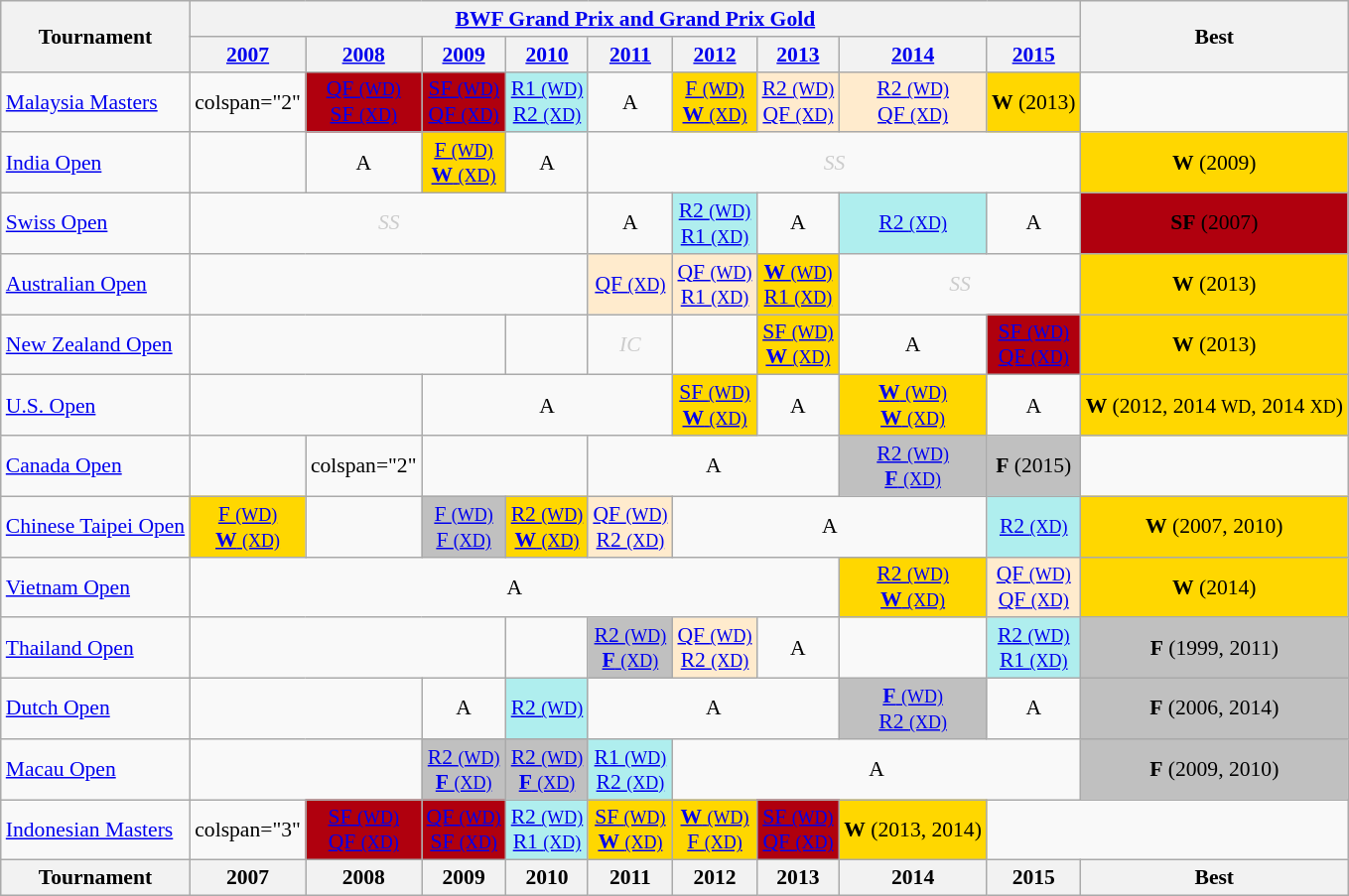<table class="wikitable" style="font-size: 90%; text-align:center">
<tr>
<th rowspan="2">Tournament</th>
<th colspan="9"><strong><a href='#'>BWF Grand Prix and Grand Prix Gold</a></strong></th>
<th rowspan="2">Best</th>
</tr>
<tr>
<th><a href='#'>2007</a></th>
<th><a href='#'>2008</a></th>
<th><a href='#'>2009</a></th>
<th><a href='#'>2010</a></th>
<th><a href='#'>2011</a></th>
<th><a href='#'>2012</a></th>
<th><a href='#'>2013</a></th>
<th><a href='#'>2014</a></th>
<th><a href='#'>2015</a></th>
</tr>
<tr>
<td align=left><a href='#'>Malaysia Masters</a></td>
<td>colspan="2" </td>
<td bgcolor=Bronze><a href='#'>QF <small>(WD)</small></a><br><a href='#'>SF <small>(XD)</small></a></td>
<td bgcolor=Bronze><a href='#'>SF <small>(WD)</small></a><br><a href='#'>QF <small>(XD)</small></a></td>
<td bgcolor=AFEEEE><a href='#'>R1 <small>(WD)</small></a><br><a href='#'>R2 <small>(XD)</small></a></td>
<td>A</td>
<td bgcolor=Gold><a href='#'>F <small>(WD)</small></a><br><a href='#'><strong>W</strong> <small>(XD)</small></a></td>
<td bgcolor=ffebcd><a href='#'>R2 <small>(WD)</small></a><br><a href='#'>QF <small>(XD)</small></a></td>
<td bgcolor=ffebcd><a href='#'>R2 <small>(WD)</small></a><br><a href='#'>QF <small>(XD)</small></a></td>
<td bgcolor=Gold><strong>W</strong> (2013)</td>
</tr>
<tr>
<td align=left><a href='#'>India Open</a></td>
<td></td>
<td>A</td>
<td bgcolor=Gold><a href='#'>F <small>(WD)</small></a><br><a href='#'><strong>W</strong> <small>(XD)</small></a></td>
<td>A</td>
<td colspan="5" style=color:#ccc><em>SS</em></td>
<td bgcolor=Gold><strong>W</strong> (2009)</td>
</tr>
<tr>
<td align=left><a href='#'>Swiss Open</a></td>
<td colspan="4" style=color:#ccc><em>SS</em></td>
<td>A</td>
<td bgcolor=AFEEEE><a href='#'>R2 <small>(WD)</small></a><br> <a href='#'>R1 <small>(XD)</small></a></td>
<td>A</td>
<td bgcolor=AFEEEE><a href='#'>R2 <small>(XD)</small></a></td>
<td>A</td>
<td bgcolor=Bronze><strong>SF</strong> (2007)</td>
</tr>
<tr>
<td align=left><a href='#'>Australian Open</a></td>
<td colspan="4"></td>
<td bgcolor=ffebcd><a href='#'>QF <small>(XD)</small></a></td>
<td bgcolor=ffebcd><a href='#'>QF <small>(WD)</small></a><br><a href='#'>R1 <small>(XD)</small></a></td>
<td bgcolor=Gold><a href='#'><strong>W</strong> <small>(WD)</small></a><br><a href='#'>R1 <small>(XD)</small></a></td>
<td colspan="2" style=color:#ccc><em>SS</em></td>
<td bgcolor=Gold><strong>W</strong> (2013)</td>
</tr>
<tr>
<td align=left><a href='#'>New Zealand Open</a></td>
<td colspan="3"></td>
<td></td>
<td style=color:#ccc><em>IC</em></td>
<td></td>
<td bgcolor=Gold><a href='#'>SF <small>(WD)</small></a><br><a href='#'><strong>W</strong> <small>(XD)</small></a></td>
<td>A</td>
<td bgcolor=Bronze><a href='#'>SF <small>(WD)</small></a><br><a href='#'>QF <small>(XD)</small></a></td>
<td bgcolor=Gold><strong>W</strong> (2013)</td>
</tr>
<tr>
<td align=left><a href='#'>U.S. Open</a></td>
<td colspan="2"></td>
<td colspan="3">A</td>
<td bgcolor=Gold><a href='#'>SF <small>(WD)</small></a><br><a href='#'><strong>W</strong> <small>(XD)</small></a></td>
<td>A</td>
<td bgcolor=Gold><a href='#'><strong>W</strong> <small>(WD)</small></a><br><a href='#'><strong>W</strong> <small>(XD)</small></a></td>
<td>A</td>
<td bgcolor=Gold><strong>W</strong> (2012, 2014 <small>WD</small>, 2014 <small>XD</small>)</td>
</tr>
<tr>
<td align=left><a href='#'>Canada Open</a></td>
<td></td>
<td>colspan="2" </td>
<td colspan="2"></td>
<td colspan="3">A</td>
<td bgcolor=Silver><a href='#'>R2 <small>(WD)</small></a> <br> <a href='#'><strong>F</strong> <small>(XD)</small></a></td>
<td bgcolor=Silver><strong>F</strong> (2015)</td>
</tr>
<tr>
<td align=left><a href='#'>Chinese Taipei Open</a></td>
<td bgcolor=Gold><a href='#'>F <small>(WD)</small></a><br><a href='#'><strong>W</strong> <small>(XD)</small></a></td>
<td></td>
<td bgcolor=Silver><a href='#'>F <small>(WD)</small></a><br><a href='#'>F <small>(XD)</small></a></td>
<td bgcolor=Gold><a href='#'>R2 <small>(WD)</small></a><br><a href='#'><strong>W</strong> <small>(XD)</small></a></td>
<td bgcolor=FFEBCD><a href='#'>QF <small>(WD)</small></a> <br> <a href='#'>R2 <small>(XD)</small></a></td>
<td colspan="3">A</td>
<td bgcolor=AFEEEE><a href='#'>R2 <small>(XD)</small></a></td>
<td bgcolor=Gold><strong>W</strong> (2007, 2010)</td>
</tr>
<tr>
<td align=left><a href='#'>Vietnam Open</a></td>
<td colspan="7">A</td>
<td bgcolor=Gold><a href='#'>R2 <small>(WD)</small></a><br><a href='#'><strong>W</strong> <small>(XD)</small></a></td>
<td bgcolor=FFEBCD><a href='#'>QF <small>(WD)</small></a><br><a href='#'>QF <small>(XD)</small></a></td>
<td bgcolor=Gold><strong>W</strong> (2014)</td>
</tr>
<tr>
<td align=left><a href='#'>Thailand Open</a></td>
<td colspan="3"></td>
<td></td>
<td bgcolor=Silver><a href='#'>R2 <small>(WD)</small></a><br><a href='#'><strong>F</strong> <small>(XD)</small></a></td>
<td bgcolor=FFEBCD><a href='#'>QF <small>(WD)</small></a><br><a href='#'>R2 <small>(XD)</small></a></td>
<td>A</td>
<td></td>
<td bgcolor=AFEEEE><a href='#'>R2 <small>(WD)</small></a><br><a href='#'>R1 <small>(XD)</small></a></td>
<td bgcolor=Silver><strong>F</strong> (1999, 2011)</td>
</tr>
<tr>
<td align=left><a href='#'>Dutch Open</a></td>
<td colspan="2"></td>
<td>A</td>
<td bgcolor=AFEEEE><a href='#'>R2 <small>(WD)</small></a></td>
<td colspan="3">A</td>
<td bgcolor=Silver><a href='#'><strong>F</strong> <small>(WD)</small></a><br><a href='#'>R2 <small>(XD)</small></a></td>
<td>A</td>
<td bgcolor=Silver><strong>F</strong> (2006, 2014)</td>
</tr>
<tr>
<td align=left><a href='#'>Macau Open</a></td>
<td colspan="2"></td>
<td bgcolor=Silver><a href='#'>R2 <small>(WD)</small></a><br><a href='#'><strong>F</strong> <small>(XD)</small></a></td>
<td bgcolor=Silver><a href='#'>R2 <small>(WD)</small></a><br><a href='#'><strong>F</strong> <small>(XD)</small></a></td>
<td bgcolor=AFEEEE><a href='#'>R1 <small>(WD)</small></a><br><a href='#'>R2 <small>(XD)</small></a></td>
<td colspan="4">A</td>
<td bgcolor=Silver><strong>F</strong> (2009, 2010)</td>
</tr>
<tr>
<td align=left><a href='#'>Indonesian Masters</a></td>
<td>colspan="3" </td>
<td bgcolor=Bronze><a href='#'>SF <small>(WD)</small></a> <br> <a href='#'>QF <small>(XD)</small></a></td>
<td bgcolor=Bronze><a href='#'>QF <small>(WD)</small></a> <br> <a href='#'>SF <small>(XD)</small></a></td>
<td bgcolor=AFEEEE><a href='#'>R2 <small>(WD)</small></a> <br> <a href='#'>R1 <small>(XD)</small></a></td>
<td bgcolor=Gold><a href='#'>SF <small>(WD)</small></a> <br> <a href='#'><strong>W</strong> <small>(XD)</small></a></td>
<td bgcolor=Gold><a href='#'><strong>W</strong> <small>(WD)</small></a> <br> <a href='#'>F <small>(XD)</small></a></td>
<td bgcolor=Bronze><a href='#'>SF <small>(WD)</small></a> <br> <a href='#'>QF <small>(XD)</small></a></td>
<td bgcolor=Gold><strong>W</strong> (2013, 2014)</td>
</tr>
<tr>
<th>Tournament</th>
<th>2007</th>
<th>2008</th>
<th>2009</th>
<th>2010</th>
<th>2011</th>
<th>2012</th>
<th>2013</th>
<th>2014</th>
<th>2015</th>
<th>Best</th>
</tr>
</table>
